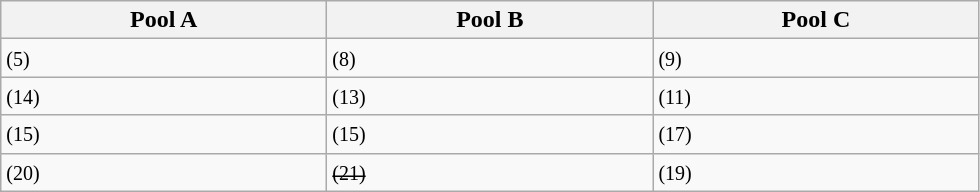<table class="wikitable">
<tr>
<th width=210>Pool A</th>
<th width=210>Pool B</th>
<th width=210>Pool C</th>
</tr>
<tr>
<td> <small>(5)</small></td>
<td> <small>(8)</small></td>
<td> <small>(9)</small></td>
</tr>
<tr>
<td> <small>(14)</small></td>
<td> <small>(13)</small></td>
<td> <small>(11)</small></td>
</tr>
<tr>
<td> <small>(15)</small></td>
<td> <small>(15)</small></td>
<td> <small>(17)</small></td>
</tr>
<tr>
<td> <small>(20)</small></td>
<td><s> <small>(21)</small></s></td>
<td> <small>(19)</small></td>
</tr>
</table>
